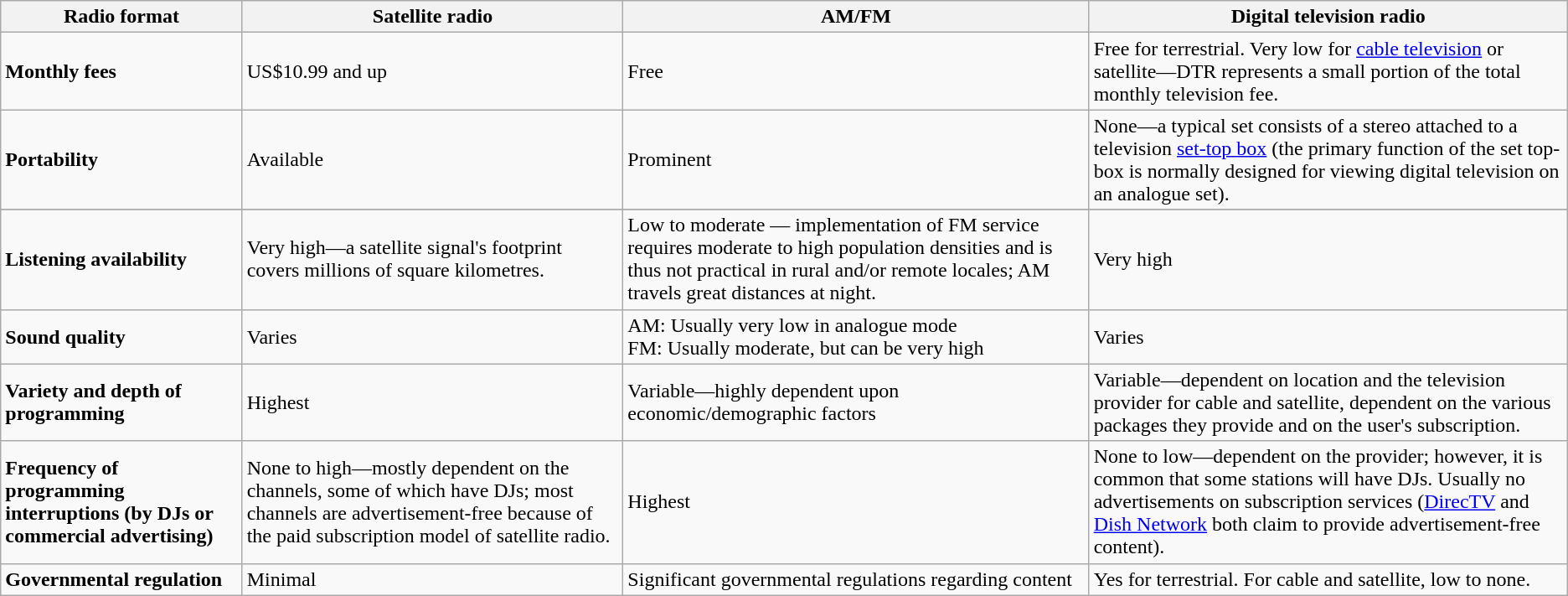<table class="wikitable">
<tr>
<th>Radio format</th>
<th>Satellite radio</th>
<th>AM/FM</th>
<th>Digital television radio</th>
</tr>
<tr>
<td><strong>Monthly fees</strong></td>
<td>US$10.99 and up</td>
<td>Free</td>
<td>Free for terrestrial. Very low for <a href='#'>cable television</a> or satellite—DTR represents a small portion of the total monthly television fee.</td>
</tr>
<tr>
<td><strong>Portability</strong></td>
<td>Available</td>
<td>Prominent</td>
<td>None—a typical set consists of a stereo attached to a television <a href='#'>set-top box</a> (the primary function of the set top-box is normally designed for viewing digital television on an analogue set).</td>
</tr>
<tr>
</tr>
<tr>
<td><strong>Listening availability</strong></td>
<td>Very high—a satellite signal's footprint covers millions of square kilometres.</td>
<td>Low to moderate — implementation of FM service requires moderate to high population densities and is thus not practical in rural and/or remote locales; AM travels great distances at night.</td>
<td>Very high</td>
</tr>
<tr>
<td><strong>Sound quality</strong></td>
<td>Varies</td>
<td>AM: Usually very low in analogue mode<br> FM: Usually moderate, but can be very high</td>
<td>Varies</td>
</tr>
<tr>
<td><strong>Variety and depth of programming</strong></td>
<td>Highest</td>
<td>Variable—highly dependent upon economic/demographic factors</td>
<td>Variable—dependent on location and the television provider for cable and satellite, dependent on the various packages they provide and on the user's subscription.</td>
</tr>
<tr>
<td><strong>Frequency of programming interruptions (by DJs or commercial advertising)</strong></td>
<td>None to high—mostly dependent on the channels, some of which have DJs; most channels are advertisement-free because of the paid subscription model of satellite radio.</td>
<td>Highest</td>
<td>None to low—dependent on the provider; however, it is common that some stations will have DJs. Usually no advertisements on subscription services (<a href='#'>DirecTV</a> and <a href='#'>Dish Network</a> both claim to provide advertisement-free content).</td>
</tr>
<tr>
<td><strong>Governmental regulation</strong></td>
<td>Minimal</td>
<td>Significant governmental regulations regarding content</td>
<td>Yes for terrestrial. For cable and satellite, low to none.</td>
</tr>
</table>
